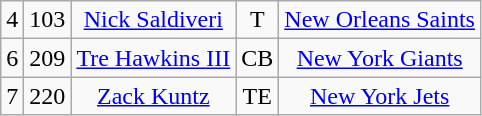<table class="wikitable" style="text-align:center">
<tr>
<td>4</td>
<td>103</td>
<td><a href='#'>Nick Saldiveri</a></td>
<td>T</td>
<td><a href='#'>New Orleans Saints</a></td>
</tr>
<tr>
<td>6</td>
<td>209</td>
<td><a href='#'>Tre Hawkins III</a></td>
<td>CB</td>
<td><a href='#'>New York Giants</a></td>
</tr>
<tr>
<td>7</td>
<td>220</td>
<td><a href='#'>Zack Kuntz</a></td>
<td>TE</td>
<td><a href='#'>New York Jets</a></td>
</tr>
</table>
